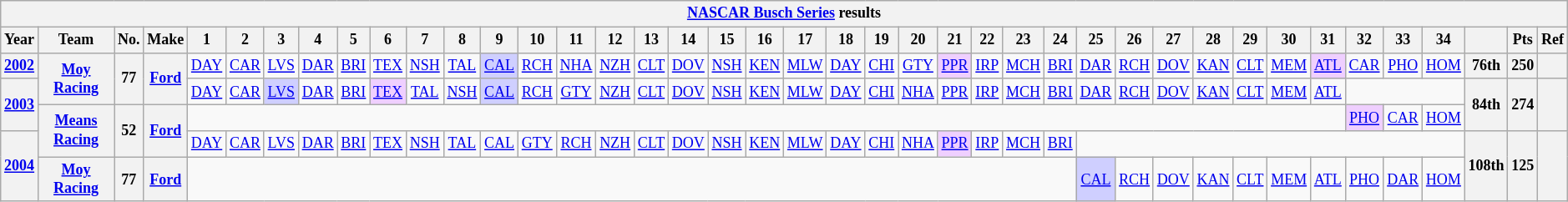<table class="wikitable" style="text-align:center; font-size:75%">
<tr>
<th colspan=41><a href='#'>NASCAR Busch Series</a> results</th>
</tr>
<tr>
<th>Year</th>
<th>Team</th>
<th>No.</th>
<th>Make</th>
<th>1</th>
<th>2</th>
<th>3</th>
<th>4</th>
<th>5</th>
<th>6</th>
<th>7</th>
<th>8</th>
<th>9</th>
<th>10</th>
<th>11</th>
<th>12</th>
<th>13</th>
<th>14</th>
<th>15</th>
<th>16</th>
<th>17</th>
<th>18</th>
<th>19</th>
<th>20</th>
<th>21</th>
<th>22</th>
<th>23</th>
<th>24</th>
<th>25</th>
<th>26</th>
<th>27</th>
<th>28</th>
<th>29</th>
<th>30</th>
<th>31</th>
<th>32</th>
<th>33</th>
<th>34</th>
<th></th>
<th>Pts</th>
<th>Ref</th>
</tr>
<tr>
<th><a href='#'>2002</a></th>
<th rowspan=2><a href='#'>Moy Racing</a></th>
<th rowspan=2>77</th>
<th rowspan=2><a href='#'>Ford</a></th>
<td><a href='#'>DAY</a></td>
<td><a href='#'>CAR</a></td>
<td><a href='#'>LVS</a></td>
<td><a href='#'>DAR</a></td>
<td><a href='#'>BRI</a></td>
<td><a href='#'>TEX</a></td>
<td><a href='#'>NSH</a></td>
<td><a href='#'>TAL</a></td>
<td style="background:#CFCFFF;"><a href='#'>CAL</a><br></td>
<td><a href='#'>RCH</a></td>
<td><a href='#'>NHA</a></td>
<td><a href='#'>NZH</a></td>
<td><a href='#'>CLT</a></td>
<td><a href='#'>DOV</a></td>
<td><a href='#'>NSH</a></td>
<td><a href='#'>KEN</a></td>
<td><a href='#'>MLW</a></td>
<td><a href='#'>DAY</a></td>
<td><a href='#'>CHI</a></td>
<td><a href='#'>GTY</a></td>
<td style="background:#EFCFFF;"><a href='#'>PPR</a><br></td>
<td><a href='#'>IRP</a></td>
<td><a href='#'>MCH</a></td>
<td><a href='#'>BRI</a></td>
<td><a href='#'>DAR</a></td>
<td><a href='#'>RCH</a></td>
<td><a href='#'>DOV</a></td>
<td><a href='#'>KAN</a></td>
<td><a href='#'>CLT</a></td>
<td><a href='#'>MEM</a></td>
<td style="background:#EFCFFF;"><a href='#'>ATL</a><br></td>
<td><a href='#'>CAR</a></td>
<td><a href='#'>PHO</a></td>
<td><a href='#'>HOM</a></td>
<th>76th</th>
<th>250</th>
<th></th>
</tr>
<tr>
<th rowspan=2><a href='#'>2003</a></th>
<td><a href='#'>DAY</a></td>
<td><a href='#'>CAR</a></td>
<td style="background:#CFCFFF;"><a href='#'>LVS</a><br></td>
<td><a href='#'>DAR</a></td>
<td><a href='#'>BRI</a></td>
<td style="background:#EFCFFF;"><a href='#'>TEX</a><br></td>
<td><a href='#'>TAL</a></td>
<td><a href='#'>NSH</a></td>
<td style="background:#CFCFFF;"><a href='#'>CAL</a><br></td>
<td><a href='#'>RCH</a></td>
<td><a href='#'>GTY</a></td>
<td><a href='#'>NZH</a></td>
<td><a href='#'>CLT</a></td>
<td><a href='#'>DOV</a></td>
<td><a href='#'>NSH</a></td>
<td><a href='#'>KEN</a></td>
<td><a href='#'>MLW</a></td>
<td><a href='#'>DAY</a></td>
<td><a href='#'>CHI</a></td>
<td><a href='#'>NHA</a></td>
<td><a href='#'>PPR</a></td>
<td><a href='#'>IRP</a></td>
<td><a href='#'>MCH</a></td>
<td><a href='#'>BRI</a></td>
<td><a href='#'>DAR</a></td>
<td><a href='#'>RCH</a></td>
<td><a href='#'>DOV</a></td>
<td><a href='#'>KAN</a></td>
<td><a href='#'>CLT</a></td>
<td><a href='#'>MEM</a></td>
<td><a href='#'>ATL</a></td>
<td colspan=3></td>
<th rowspan=2>84th</th>
<th rowspan=2>274</th>
<th rowspan=2></th>
</tr>
<tr>
<th rowspan=2><a href='#'>Means Racing</a></th>
<th rowspan=2>52</th>
<th rowspan=2><a href='#'>Ford</a></th>
<td colspan=31></td>
<td style="background:#EFCFFF;"><a href='#'>PHO</a><br></td>
<td><a href='#'>CAR</a></td>
<td><a href='#'>HOM</a></td>
</tr>
<tr>
<th rowspan=2><a href='#'>2004</a></th>
<td><a href='#'>DAY</a></td>
<td><a href='#'>CAR</a></td>
<td><a href='#'>LVS</a></td>
<td><a href='#'>DAR</a></td>
<td><a href='#'>BRI</a></td>
<td><a href='#'>TEX</a></td>
<td><a href='#'>NSH</a></td>
<td><a href='#'>TAL</a></td>
<td><a href='#'>CAL</a></td>
<td><a href='#'>GTY</a></td>
<td><a href='#'>RCH</a></td>
<td><a href='#'>NZH</a></td>
<td><a href='#'>CLT</a></td>
<td><a href='#'>DOV</a></td>
<td><a href='#'>NSH</a></td>
<td><a href='#'>KEN</a></td>
<td><a href='#'>MLW</a></td>
<td><a href='#'>DAY</a></td>
<td><a href='#'>CHI</a></td>
<td><a href='#'>NHA</a></td>
<td style="background:#EFCFFF;"><a href='#'>PPR</a><br></td>
<td><a href='#'>IRP</a></td>
<td><a href='#'>MCH</a></td>
<td><a href='#'>BRI</a></td>
<td colspan=10></td>
<th rowspan=2>108th</th>
<th rowspan=2>125</th>
<th rowspan=2></th>
</tr>
<tr>
<th><a href='#'>Moy Racing</a></th>
<th>77</th>
<th><a href='#'>Ford</a></th>
<td colspan=24></td>
<td style="background:#CFCFFF;"><a href='#'>CAL</a><br></td>
<td><a href='#'>RCH</a></td>
<td><a href='#'>DOV</a></td>
<td><a href='#'>KAN</a></td>
<td><a href='#'>CLT</a></td>
<td><a href='#'>MEM</a></td>
<td><a href='#'>ATL</a></td>
<td><a href='#'>PHO</a></td>
<td><a href='#'>DAR</a></td>
<td><a href='#'>HOM</a></td>
</tr>
</table>
